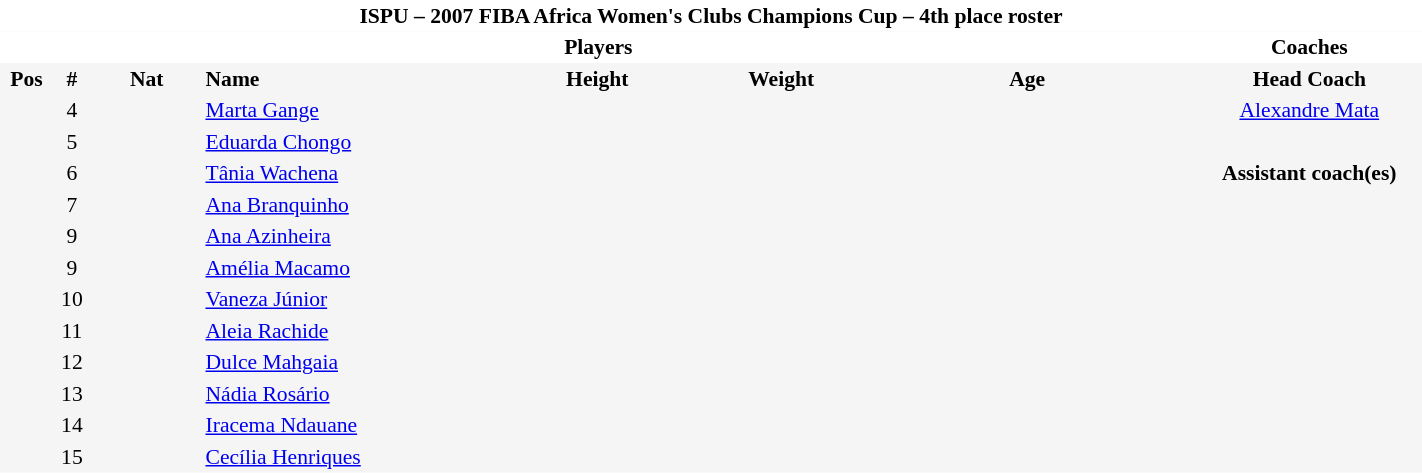<table border=0 cellpadding=2 cellspacing=0  |- bgcolor=#f5f5f5 style="text-align:center; font-size:90%;" width=75%>
<tr>
<td colspan="8" style="background: white; color: black"><strong>ISPU – 2007 FIBA Africa Women's Clubs Champions Cup – 4th place roster</strong></td>
</tr>
<tr>
<td colspan="7" style="background: white; color: black"><strong>Players</strong></td>
<td style="background: white; color: black"><strong>Coaches</strong></td>
</tr>
<tr style="background=#f5f5f5; color: black">
<th width=5px>Pos</th>
<th width=5px>#</th>
<th width=50px>Nat</th>
<th width=135px align=left>Name</th>
<th width=100px>Height</th>
<th width=70px>Weight</th>
<th width=160px>Age</th>
<th width=105px>Head Coach</th>
</tr>
<tr>
<td></td>
<td>4</td>
<td></td>
<td align=left><a href='#'>Marta Gange</a></td>
<td></td>
<td></td>
<td><span></span></td>
<td> <a href='#'>Alexandre Mata</a></td>
</tr>
<tr>
<td></td>
<td>5</td>
<td></td>
<td align=left><a href='#'>Eduarda Chongo</a></td>
<td></td>
<td></td>
<td><span></span></td>
</tr>
<tr>
<td></td>
<td>6</td>
<td></td>
<td align=left><a href='#'>Tânia Wachena</a></td>
<td></td>
<td></td>
<td><span></span></td>
<td><strong>Assistant coach(es)</strong></td>
</tr>
<tr>
<td></td>
<td>7</td>
<td></td>
<td align=left><a href='#'>Ana Branquinho</a></td>
<td></td>
<td></td>
<td><span></span></td>
<td></td>
</tr>
<tr>
<td></td>
<td>9</td>
<td></td>
<td align=left><a href='#'>Ana Azinheira</a></td>
<td></td>
<td></td>
<td><span></span></td>
</tr>
<tr>
<td></td>
<td>9</td>
<td></td>
<td align=left><a href='#'>Amélia Macamo</a></td>
<td></td>
<td></td>
<td><span></span></td>
</tr>
<tr>
<td></td>
<td>10</td>
<td></td>
<td align=left><a href='#'>Vaneza Júnior</a></td>
<td></td>
<td></td>
<td><span></span></td>
</tr>
<tr>
<td></td>
<td>11</td>
<td></td>
<td align=left><a href='#'>Aleia Rachide</a></td>
<td></td>
<td></td>
<td><span></span></td>
</tr>
<tr>
<td></td>
<td>12</td>
<td></td>
<td align=left><a href='#'>Dulce Mahgaia</a></td>
<td></td>
<td></td>
<td><span></span></td>
</tr>
<tr>
<td></td>
<td>13</td>
<td></td>
<td align=left><a href='#'>Nádia Rosário</a></td>
<td></td>
<td></td>
<td><span></span></td>
</tr>
<tr>
<td></td>
<td>14</td>
<td></td>
<td align=left><a href='#'>Iracema Ndauane</a></td>
<td></td>
<td></td>
<td><span></span></td>
</tr>
<tr>
<td></td>
<td>15</td>
<td></td>
<td align=left><a href='#'>Cecília Henriques</a></td>
<td></td>
<td></td>
<td><span></span></td>
</tr>
</table>
